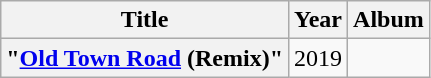<table class="wikitable plainrowheaders" style="text-align:center;">
<tr>
<th>Title</th>
<th>Year</th>
<th>Album</th>
</tr>
<tr>
<th scope="row">"<a href='#'>Old Town Road</a> (Remix)"<br></th>
<td>2019</td>
<td></td>
</tr>
</table>
